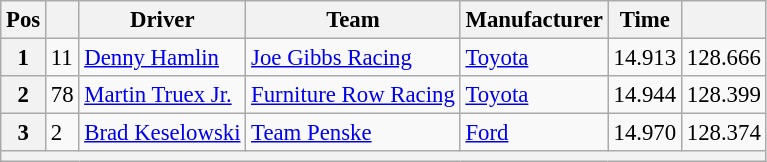<table class="wikitable" style="font-size:95%">
<tr>
<th>Pos</th>
<th></th>
<th>Driver</th>
<th>Team</th>
<th>Manufacturer</th>
<th>Time</th>
<th></th>
</tr>
<tr>
<th>1</th>
<td>11</td>
<td><a href='#'>Denny Hamlin</a></td>
<td><a href='#'>Joe Gibbs Racing</a></td>
<td><a href='#'>Toyota</a></td>
<td>14.913</td>
<td>128.666</td>
</tr>
<tr>
<th>2</th>
<td>78</td>
<td><a href='#'>Martin Truex Jr.</a></td>
<td><a href='#'>Furniture Row Racing</a></td>
<td><a href='#'>Toyota</a></td>
<td>14.944</td>
<td>128.399</td>
</tr>
<tr>
<th>3</th>
<td>2</td>
<td><a href='#'>Brad Keselowski</a></td>
<td><a href='#'>Team Penske</a></td>
<td><a href='#'>Ford</a></td>
<td>14.970</td>
<td>128.374</td>
</tr>
<tr>
<th colspan="7"></th>
</tr>
</table>
